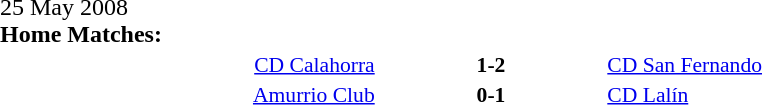<table width=100% cellspacing=1>
<tr>
<th width=20%></th>
<th width=12%></th>
<th width=20%></th>
<th></th>
</tr>
<tr>
<td>25 May 2008<br><strong>Home Matches:</strong></td>
</tr>
<tr style=font-size:90%>
<td align=right><a href='#'>CD Calahorra</a></td>
<td align=center><strong>1-2</strong></td>
<td><a href='#'>CD San Fernando</a></td>
</tr>
<tr style=font-size:90%>
<td align=right><a href='#'>Amurrio Club</a></td>
<td align=center><strong>0-1</strong></td>
<td><a href='#'>CD Lalín</a></td>
</tr>
</table>
